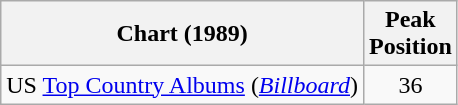<table class="wikitable">
<tr>
<th align="left">Chart (1989)</th>
<th align="left">Peak<br>Position</th>
</tr>
<tr>
<td align="left">US <a href='#'>Top Country Albums</a> (<em><a href='#'>Billboard</a></em>)</td>
<td align="center">36</td>
</tr>
</table>
